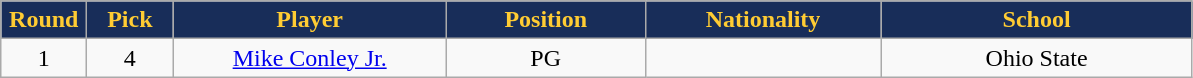<table class="wikitable sortable sortable">
<tr>
<th style="background:#182d59; color:#fc3; width:50px;">Round</th>
<th style="background:#182d59; color:#fc3; width:50px;">Pick</th>
<th style="background:#182d59; color:#fc3; width:175px;">Player</th>
<th style="background:#182d59; color:#fc3; width:125px;">Position</th>
<th style="background:#182d59; color:#fc3; width:150px;">Nationality</th>
<th style="background:#182d59; color:#fc3; width:200px;">School</th>
</tr>
<tr style="text-align: center">
<td>1</td>
<td>4</td>
<td><a href='#'>Mike Conley Jr.</a></td>
<td>PG</td>
<td></td>
<td>Ohio State</td>
</tr>
</table>
